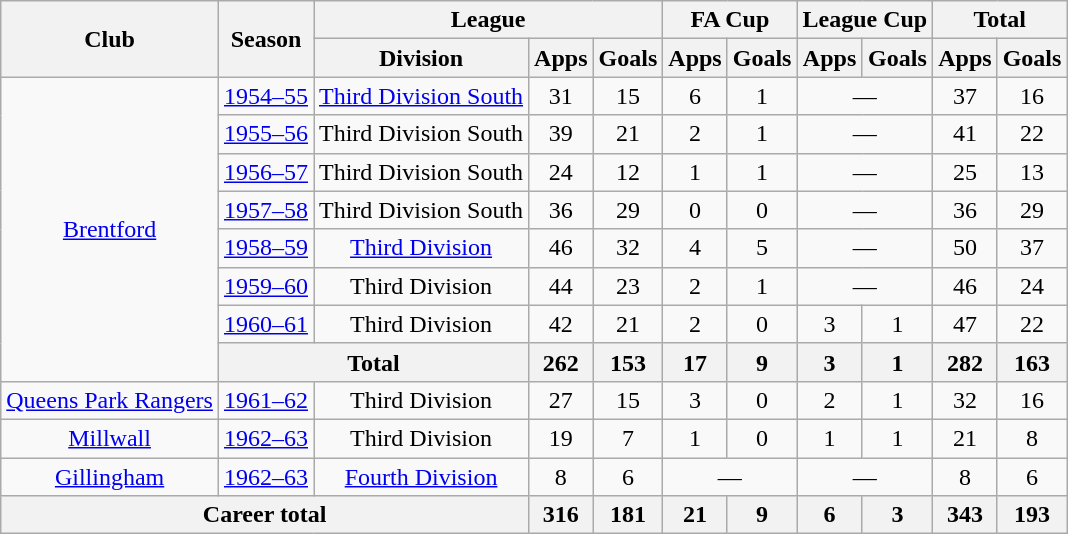<table class="wikitable" style="text-align: center;">
<tr>
<th rowspan="2">Club</th>
<th rowspan="2">Season</th>
<th colspan="3">League</th>
<th colspan="2">FA Cup</th>
<th colspan="2">League Cup</th>
<th colspan="2">Total</th>
</tr>
<tr>
<th>Division</th>
<th>Apps</th>
<th>Goals</th>
<th>Apps</th>
<th>Goals</th>
<th>Apps</th>
<th>Goals</th>
<th>Apps</th>
<th>Goals</th>
</tr>
<tr>
<td rowspan="8"><a href='#'>Brentford</a></td>
<td><a href='#'>1954–55</a></td>
<td><a href='#'>Third Division South</a></td>
<td>31</td>
<td>15</td>
<td>6</td>
<td>1</td>
<td colspan="2">—</td>
<td>37</td>
<td>16</td>
</tr>
<tr>
<td><a href='#'>1955–56</a></td>
<td>Third Division South</td>
<td>39</td>
<td>21</td>
<td>2</td>
<td>1</td>
<td colspan="2">—</td>
<td>41</td>
<td>22</td>
</tr>
<tr>
<td><a href='#'>1956–57</a></td>
<td>Third Division South</td>
<td>24</td>
<td>12</td>
<td>1</td>
<td>1</td>
<td colspan="2">—</td>
<td>25</td>
<td>13</td>
</tr>
<tr>
<td><a href='#'>1957–58</a></td>
<td>Third Division South</td>
<td>36</td>
<td>29</td>
<td>0</td>
<td>0</td>
<td colspan="2">—</td>
<td>36</td>
<td>29</td>
</tr>
<tr>
<td><a href='#'>1958–59</a></td>
<td><a href='#'>Third Division</a></td>
<td>46</td>
<td>32</td>
<td>4</td>
<td>5</td>
<td colspan="2">—</td>
<td>50</td>
<td>37</td>
</tr>
<tr>
<td><a href='#'>1959–60</a></td>
<td>Third Division</td>
<td>44</td>
<td>23</td>
<td>2</td>
<td>1</td>
<td colspan="2">—</td>
<td>46</td>
<td>24</td>
</tr>
<tr>
<td><a href='#'>1960–61</a></td>
<td>Third Division</td>
<td>42</td>
<td>21</td>
<td>2</td>
<td>0</td>
<td>3</td>
<td>1</td>
<td>47</td>
<td>22</td>
</tr>
<tr>
<th colspan="2">Total</th>
<th>262</th>
<th>153</th>
<th>17</th>
<th>9</th>
<th>3</th>
<th>1</th>
<th>282</th>
<th>163</th>
</tr>
<tr>
<td><a href='#'>Queens Park Rangers</a></td>
<td><a href='#'>1961–62</a></td>
<td>Third Division</td>
<td>27</td>
<td>15</td>
<td>3</td>
<td>0</td>
<td>2</td>
<td>1</td>
<td>32</td>
<td>16</td>
</tr>
<tr>
<td><a href='#'>Millwall</a></td>
<td><a href='#'>1962–63</a></td>
<td>Third Division</td>
<td>19</td>
<td>7</td>
<td>1</td>
<td>0</td>
<td>1</td>
<td>1</td>
<td>21</td>
<td>8</td>
</tr>
<tr>
<td><a href='#'>Gillingham</a></td>
<td><a href='#'>1962–63</a></td>
<td><a href='#'>Fourth Division</a></td>
<td>8</td>
<td>6</td>
<td colspan="2">—</td>
<td colspan="2">—</td>
<td>8</td>
<td>6</td>
</tr>
<tr>
<th colspan="3">Career total</th>
<th>316</th>
<th>181</th>
<th>21</th>
<th>9</th>
<th>6</th>
<th>3</th>
<th>343</th>
<th>193</th>
</tr>
</table>
